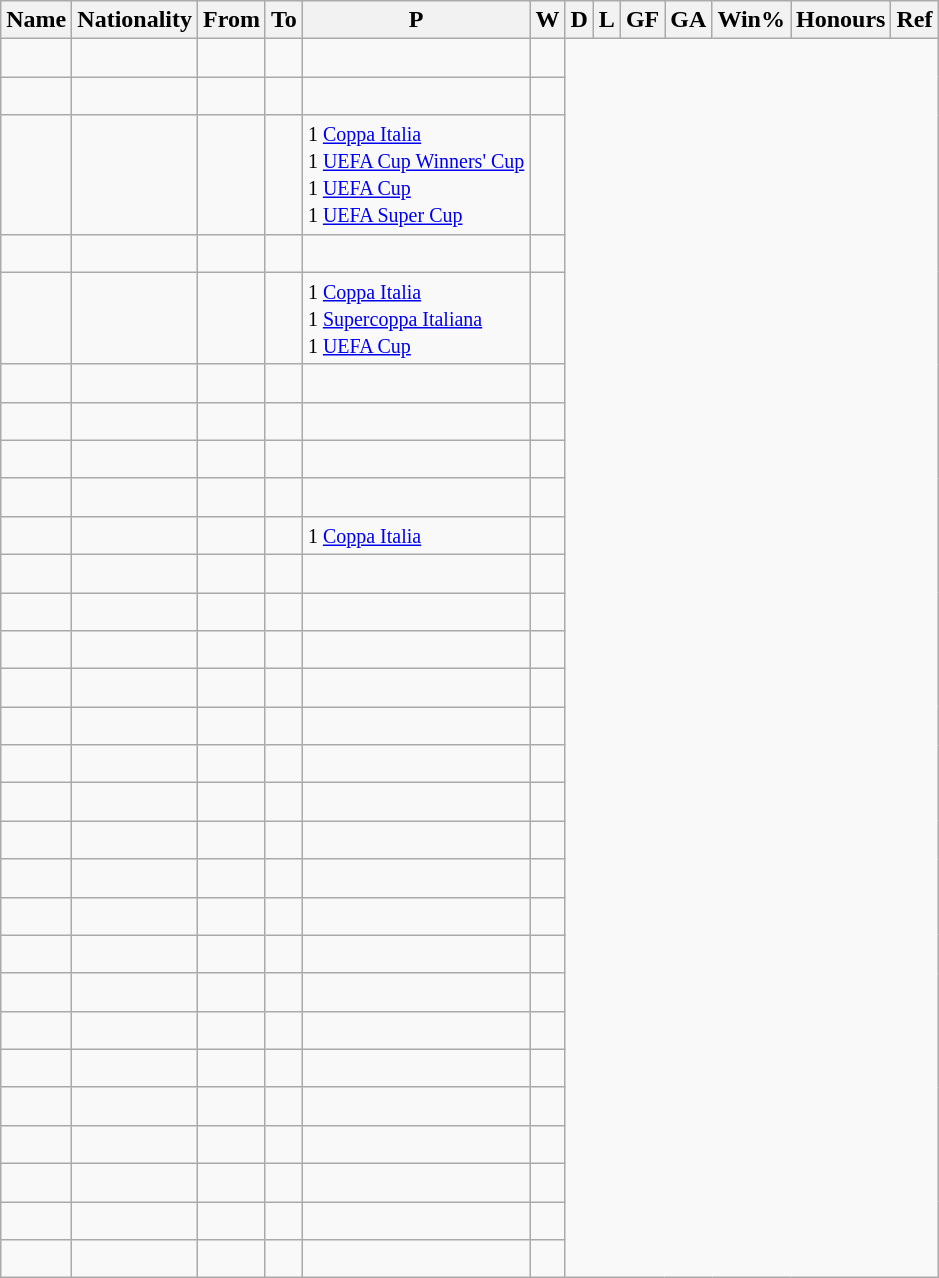<table class="wikitable plainrowheaders sortable">
<tr>
<th scope="col">Name</th>
<th scope="col">Nationality</th>
<th scope="col">From</th>
<th scope="col">To</th>
<th scope="col">P</th>
<th scope="col">W</th>
<th scope="col">D</th>
<th scope="col">L</th>
<th scope="col">GF</th>
<th scope="col">GA</th>
<th scope="col">Win%</th>
<th scope="col">Honours</th>
<th scope="col" class="unsortable">Ref</th>
</tr>
<tr>
<td align=left></td>
<td></td>
<td align=left></td>
<td align=left><br></td>
<td align=left></td>
<td align=center></td>
</tr>
<tr>
<td align=left></td>
<td></td>
<td align=left></td>
<td align=left><br></td>
<td align=left></td>
<td></td>
</tr>
<tr>
<td align=left></td>
<td></td>
<td align=left></td>
<td align=left><br></td>
<td align=left><small>1 <a href='#'>Coppa Italia</a><br>1 <a href='#'>UEFA Cup Winners' Cup</a><br>1 <a href='#'>UEFA Cup</a><br>1 <a href='#'>UEFA Super Cup</a></small></td>
<td></td>
</tr>
<tr>
<td align=left></td>
<td></td>
<td align=left></td>
<td align=left><br></td>
<td align=left></td>
<td></td>
</tr>
<tr>
<td align=left></td>
<td></td>
<td align=left></td>
<td align=left><br></td>
<td align=left><small>1 <a href='#'>Coppa Italia</a><br>1 <a href='#'>Supercoppa Italiana</a><br>1 <a href='#'>UEFA Cup</a></small></td>
<td></td>
</tr>
<tr>
<td align=left></td>
<td></td>
<td align=left></td>
<td align=left><br></td>
<td align=left></td>
<td></td>
</tr>
<tr>
<td align=left></td>
<td></td>
<td align=left></td>
<td align=left><br></td>
<td align=left></td>
<td></td>
</tr>
<tr>
<td align=left><em></em></td>
<td></td>
<td align=left></td>
<td align=left><br></td>
<td align=left></td>
<td></td>
</tr>
<tr>
<td align=left></td>
<td></td>
<td align=left></td>
<td align=left><br></td>
<td align=left></td>
<td></td>
</tr>
<tr>
<td align=left></td>
<td></td>
<td align=left></td>
<td align=left><br></td>
<td align=left><small>1 <a href='#'>Coppa Italia</a></small></td>
<td></td>
</tr>
<tr>
<td align=left></td>
<td></td>
<td align=left></td>
<td align=left><br></td>
<td align=left></td>
<td></td>
</tr>
<tr>
<td align=left></td>
<td></td>
<td align=left></td>
<td align=left><br></td>
<td align=left></td>
<td></td>
</tr>
<tr>
<td align=left></td>
<td></td>
<td align=left></td>
<td align=left><br></td>
<td align=left></td>
<td></td>
</tr>
<tr>
<td align=left></td>
<td></td>
<td align=left></td>
<td align=left><br></td>
<td align=left></td>
<td></td>
</tr>
<tr>
<td align=left></td>
<td></td>
<td align=left></td>
<td align=left><br></td>
<td align=left></td>
<td align=center></td>
</tr>
<tr>
<td align=left></td>
<td></td>
<td align=left></td>
<td align=left><br></td>
<td align=left></td>
<td></td>
</tr>
<tr>
<td align=left></td>
<td></td>
<td align=left></td>
<td align=left><br></td>
<td align=left></td>
<td align=center></td>
</tr>
<tr>
<td align=left></td>
<td></td>
<td align=left></td>
<td align=left><br></td>
<td align=left></td>
<td></td>
</tr>
<tr>
<td align=left><em></em></td>
<td></td>
<td align=left></td>
<td align=left><br></td>
<td align=left></td>
<td></td>
</tr>
<tr>
<td align=left></td>
<td></td>
<td align=left></td>
<td align=left><br></td>
<td align=left></td>
<td></td>
</tr>
<tr>
<td align=left></td>
<td></td>
<td align=left></td>
<td align=left><br></td>
<td align=left></td>
<td align=center></td>
</tr>
<tr>
<td align=left></td>
<td></td>
<td align=left></td>
<td align=left><br></td>
<td align=left></td>
<td></td>
</tr>
<tr>
<td align=left></td>
<td></td>
<td align=left></td>
<td align=left><br></td>
<td align=left></td>
<td align=center></td>
</tr>
<tr>
<td align=left></td>
<td></td>
<td align=left></td>
<td align=left><br></td>
<td align=left></td>
<td align=center></td>
</tr>
<tr>
<td align=left></td>
<td></td>
<td align=left></td>
<td align=left><br></td>
<td align=left></td>
<td align=center></td>
</tr>
<tr>
<td align=left></td>
<td></td>
<td align=left></td>
<td align=left><br></td>
<td align=left></td>
<td align=center></td>
</tr>
<tr>
<td align=left></td>
<td></td>
<td align=left></td>
<td align=left><br></td>
<td align=left></td>
<td align=center></td>
</tr>
<tr>
<td align=left></td>
<td></td>
<td align=left></td>
<td align=left><br></td>
<td align=left></td>
<td align=center></td>
</tr>
<tr>
<td align=left></td>
<td></td>
<td align=left></td>
<td align=left><br></td>
<td align=left></td>
<td align=center></td>
</tr>
</table>
